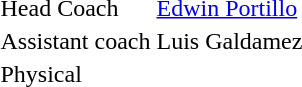<table>
<tr>
<td>Head Coach</td>
<td><a href='#'>Edwin Portillo</a></td>
</tr>
<tr>
<td>Assistant coach</td>
<td>Luis Galdamez</td>
</tr>
<tr>
<td>Physical</td>
<td></td>
</tr>
<tr>
</tr>
</table>
